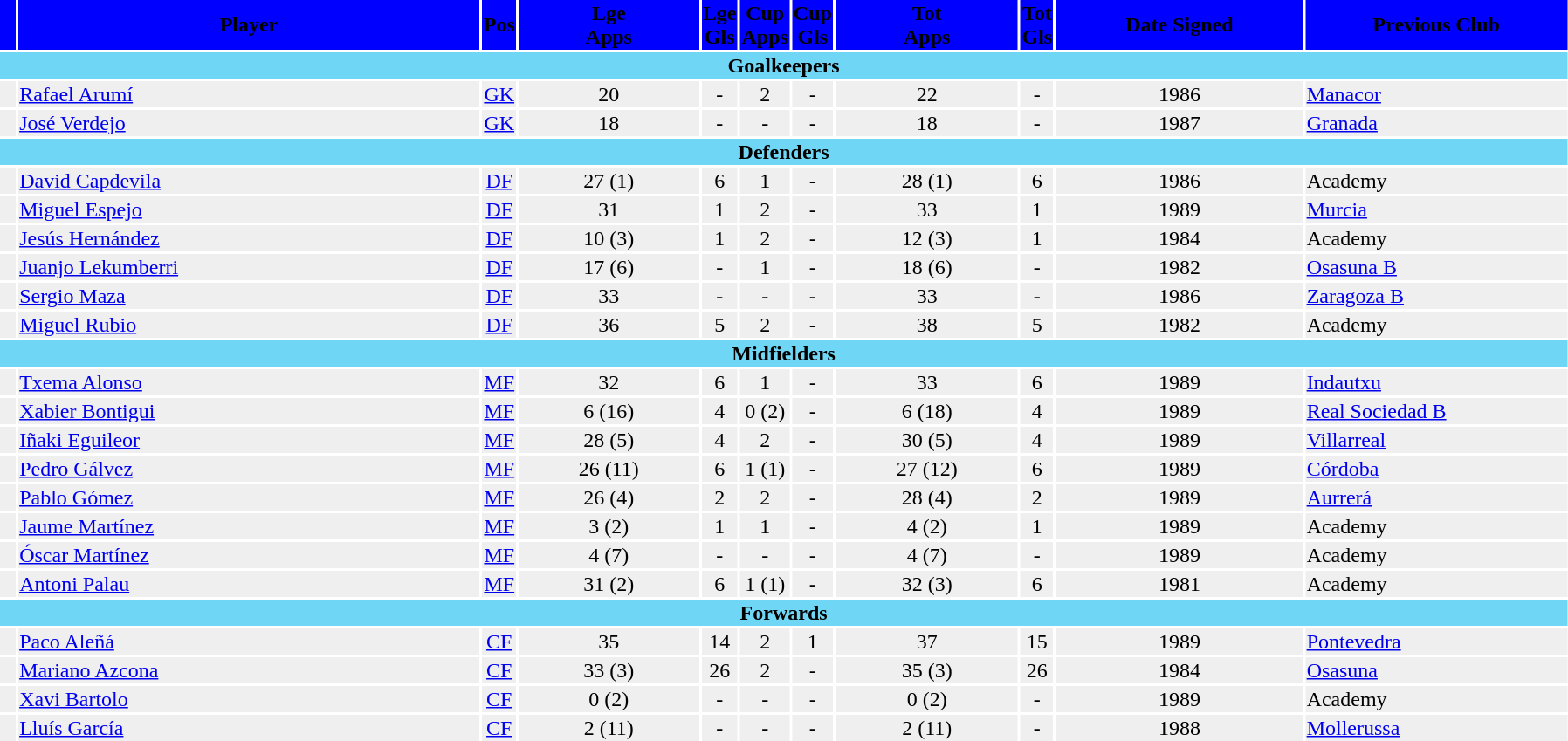<table width=95%>
<tr bgcolor=#0000FF>
<th width=1%></th>
<th !width=45%>Player</th>
<th width=1%>Pos</th>
<th !width=1%>Lge<br>Apps</th>
<th width=1%>Lge<br>Gls</th>
<th width=1%>Cup<br>Apps</th>
<th width=1%>Cup<br>Gls</th>
<th !width=1%>Tot<br>Apps</th>
<th width=1%>Tot<br>Gls</th>
<th width=16%>Date Signed</th>
<th width=17%>Previous Club</th>
</tr>
<tr>
<th colspan=14 bgcolor=#6fd6f5>Goalkeepers</th>
</tr>
<tr bgcolor=#EFEFEF>
<td align=center></td>
<td><a href='#'>Rafael Arumí</a></td>
<td align=center><a href='#'>GK</a></td>
<td align=center>20</td>
<td align=center>-</td>
<td align=center>2</td>
<td align=center>-</td>
<td align=center>22</td>
<td align=center>-</td>
<td align=center>1986</td>
<td><a href='#'>Manacor</a></td>
</tr>
<tr bgcolor=#EFEFEF>
<td align=center></td>
<td><a href='#'>José Verdejo</a></td>
<td align=center><a href='#'>GK</a></td>
<td align=center>18</td>
<td align=center>-</td>
<td align=center>-</td>
<td align=center>-</td>
<td align=center>18</td>
<td align=center>-</td>
<td align=center>1987</td>
<td><a href='#'>Granada</a></td>
</tr>
<tr>
<th colspan=14 bgcolor=#6fd6f5>Defenders</th>
</tr>
<tr bgcolor=#EFEFEF>
<td align=center></td>
<td><a href='#'>David Capdevila</a></td>
<td align=center><a href='#'>DF</a></td>
<td align=center>27 (1)</td>
<td align=center>6</td>
<td align=center>1</td>
<td align=center>-</td>
<td align=center>28 (1)</td>
<td align=center>6</td>
<td align=center>1986</td>
<td>Academy</td>
</tr>
<tr bgcolor=#EFEFEF>
<td align=center></td>
<td><a href='#'>Miguel Espejo</a></td>
<td align=center><a href='#'>DF</a></td>
<td align=center>31</td>
<td align=center>1</td>
<td align=center>2</td>
<td align=center>-</td>
<td align=center>33</td>
<td align=center>1</td>
<td align=center>1989</td>
<td><a href='#'>Murcia</a></td>
</tr>
<tr bgcolor=#EFEFEF>
<td align=center></td>
<td><a href='#'>Jesús Hernández</a></td>
<td align=center><a href='#'>DF</a></td>
<td align=center>10 (3)</td>
<td align=center>1</td>
<td align=center>2</td>
<td align=center>-</td>
<td align=center>12 (3)</td>
<td align=center>1</td>
<td align=center>1984</td>
<td>Academy</td>
</tr>
<tr bgcolor=#EFEFEF>
<td align=center></td>
<td><a href='#'>Juanjo Lekumberri</a></td>
<td align=center><a href='#'>DF</a></td>
<td align=center>17 (6)</td>
<td align=center>-</td>
<td align=center>1</td>
<td align=center>-</td>
<td align=center>18 (6)</td>
<td align=center>-</td>
<td align=center>1982</td>
<td><a href='#'>Osasuna B</a></td>
</tr>
<tr bgcolor=#EFEFEF>
<td align=center></td>
<td><a href='#'>Sergio Maza</a></td>
<td align=center><a href='#'>DF</a></td>
<td align=center>33</td>
<td align=center>-</td>
<td align=center>-</td>
<td align=center>-</td>
<td align=center>33</td>
<td align=center>-</td>
<td align=center>1986</td>
<td><a href='#'>Zaragoza B</a></td>
</tr>
<tr bgcolor=#EFEFEF>
<td align=center></td>
<td><a href='#'>Miguel Rubio</a></td>
<td align=center><a href='#'>DF</a></td>
<td align=center>36</td>
<td align=center>5</td>
<td align=center>2</td>
<td align=center>-</td>
<td align=center>38</td>
<td align=center>5</td>
<td align=center>1982</td>
<td>Academy</td>
</tr>
<tr>
<th colspan=14 bgcolor=#6fd6f5>Midfielders</th>
</tr>
<tr bgcolor=#EFEFEF>
<td align=center></td>
<td><a href='#'>Txema Alonso</a></td>
<td align=center><a href='#'>MF</a></td>
<td align=center>32</td>
<td align=center>6</td>
<td align=center>1</td>
<td align=center>-</td>
<td align=center>33</td>
<td align=center>6</td>
<td align=center>1989</td>
<td><a href='#'>Indautxu</a></td>
</tr>
<tr bgcolor=#EFEFEF>
<td align=center></td>
<td><a href='#'>Xabier Bontigui</a></td>
<td align=center><a href='#'>MF</a></td>
<td align=center>6 (16)</td>
<td align=center>4</td>
<td align=center>0 (2)</td>
<td align=center>-</td>
<td align=center>6 (18)</td>
<td align=center>4</td>
<td align=center>1989</td>
<td><a href='#'>Real Sociedad B</a></td>
</tr>
<tr bgcolor=#EFEFEF>
<td align=center></td>
<td><a href='#'>Iñaki Eguileor</a></td>
<td align=center><a href='#'>MF</a></td>
<td align=center>28 (5)</td>
<td align=center>4</td>
<td align=center>2</td>
<td align=center>-</td>
<td align=center>30 (5)</td>
<td align=center>4</td>
<td align=center>1989</td>
<td><a href='#'>Villarreal</a></td>
</tr>
<tr bgcolor=#EFEFEF>
<td align=center></td>
<td><a href='#'>Pedro Gálvez</a></td>
<td align=center><a href='#'>MF</a></td>
<td align=center>26 (11)</td>
<td align=center>6</td>
<td align=center>1 (1)</td>
<td align=center>-</td>
<td align=center>27 (12)</td>
<td align=center>6</td>
<td align=center>1989</td>
<td><a href='#'>Córdoba</a></td>
</tr>
<tr bgcolor=#EFEFEF>
<td align=center></td>
<td><a href='#'>Pablo Gómez</a></td>
<td align=center><a href='#'>MF</a></td>
<td align=center>26 (4)</td>
<td align=center>2</td>
<td align=center>2</td>
<td align=center>-</td>
<td align=center>28 (4)</td>
<td align=center>2</td>
<td align=center>1989</td>
<td><a href='#'>Aurrerá</a></td>
</tr>
<tr bgcolor=#EFEFEF>
<td align=center></td>
<td><a href='#'>Jaume Martínez</a></td>
<td align=center><a href='#'>MF</a></td>
<td align=center>3 (2)</td>
<td align=center>1</td>
<td align=center>1</td>
<td align=center>-</td>
<td align=center>4 (2)</td>
<td align=center>1</td>
<td align=center>1989</td>
<td>Academy</td>
</tr>
<tr bgcolor=#EFEFEF>
<td align=center></td>
<td><a href='#'>Óscar Martínez</a></td>
<td align=center><a href='#'>MF</a></td>
<td align=center>4 (7)</td>
<td align=center>-</td>
<td align=center>-</td>
<td align=center>-</td>
<td align=center>4 (7)</td>
<td align=center>-</td>
<td align=center>1989</td>
<td>Academy</td>
</tr>
<tr bgcolor=#EFEFEF>
<td align=center></td>
<td><a href='#'>Antoni Palau</a></td>
<td align=center><a href='#'>MF</a></td>
<td align=center>31 (2)</td>
<td align=center>6</td>
<td align=center>1 (1)</td>
<td align=center>-</td>
<td align=center>32 (3)</td>
<td align=center>6</td>
<td align=center>1981</td>
<td>Academy</td>
</tr>
<tr>
<th colspan=14 bgcolor=#6fd6f5>Forwards</th>
</tr>
<tr bgcolor=#EFEFEF>
<td align=center></td>
<td><a href='#'>Paco Aleñá</a></td>
<td align=center><a href='#'>CF</a></td>
<td align=center>35</td>
<td align=center>14</td>
<td align=center>2</td>
<td align=center>1</td>
<td align=center>37</td>
<td align=center>15</td>
<td align=center>1989</td>
<td><a href='#'>Pontevedra</a></td>
</tr>
<tr bgcolor=#EFEFEF>
<td align=center></td>
<td><a href='#'>Mariano Azcona</a></td>
<td align=center><a href='#'>CF</a></td>
<td align=center>33 (3)</td>
<td align=center>26</td>
<td align=center>2</td>
<td align=center>-</td>
<td align=center>35 (3)</td>
<td align=center>26</td>
<td align=center>1984</td>
<td><a href='#'>Osasuna</a></td>
</tr>
<tr bgcolor=#EFEFEF>
<td align=center></td>
<td><a href='#'>Xavi Bartolo</a></td>
<td align=center><a href='#'>CF</a></td>
<td align=center>0 (2)</td>
<td align=center>-</td>
<td align=center>-</td>
<td align=center>-</td>
<td align=center>0 (2)</td>
<td align=center>-</td>
<td align=center>1989</td>
<td>Academy</td>
</tr>
<tr bgcolor=#EFEFEF>
<td align=center></td>
<td><a href='#'>Lluís García</a></td>
<td align=center><a href='#'>CF</a></td>
<td align=center>2 (11)</td>
<td align=center>-</td>
<td align=center>-</td>
<td align=center>-</td>
<td align=center>2 (11)</td>
<td align=center>-</td>
<td align=center>1988</td>
<td><a href='#'>Mollerussa</a></td>
</tr>
</table>
